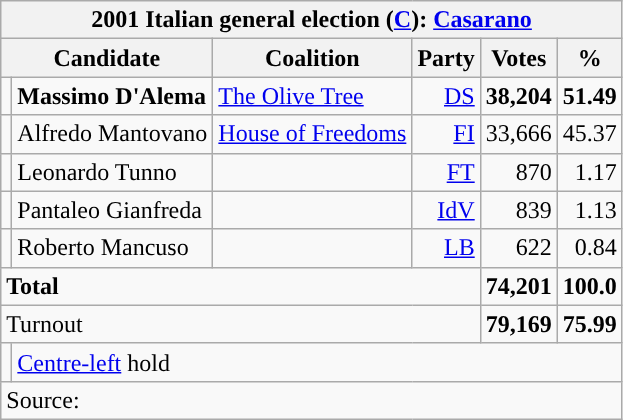<table class=wikitable style=text-align:right>
<tr>
<th colspan=6>2001 Italian general election (<a href='#'>C</a>): <a href='#'>Casarano</a></th>
</tr>
<tr>
<th colspan=2>Candidate</th>
<th>Coalition</th>
<th>Party</th>
<th>Votes</th>
<th>%</th>
</tr>
<tr>
<td></td>
<td align=left><strong>Massimo D'Alema</strong></td>
<td align=left><a href='#'>The Olive Tree</a></td>
<td><a href='#'>DS</a></td>
<td><strong>38,204</strong></td>
<td><strong>51.49</strong></td>
</tr>
<tr>
<td></td>
<td align=left>Alfredo Mantovano</td>
<td align=left><a href='#'>House of Freedoms</a></td>
<td><a href='#'>FI</a></td>
<td>33,666</td>
<td>45.37</td>
</tr>
<tr>
<td></td>
<td align=left>Leonardo Tunno</td>
<td></td>
<td><a href='#'>FT</a></td>
<td>870</td>
<td>1.17</td>
</tr>
<tr>
<td></td>
<td align=left>Pantaleo Gianfreda</td>
<td></td>
<td><a href='#'>IdV</a></td>
<td>839</td>
<td>1.13</td>
</tr>
<tr>
<td></td>
<td align=left>Roberto Mancuso</td>
<td></td>
<td><a href='#'>LB</a></td>
<td>622</td>
<td>0.84</td>
</tr>
<tr>
<td align=left colspan=4><strong>Total</strong></td>
<td><strong>74,201</strong></td>
<td><strong>100.0</strong></td>
</tr>
<tr>
<td align=left colspan=4>Turnout</td>
<td><strong>79,169</strong></td>
<td><strong>75.99</strong></td>
</tr>
<tr>
<td></td>
<td align=left colspan=5><a href='#'>Centre-left</a> hold</td>
</tr>
<tr>
<td align=left colspan=6>Source: </td>
</tr>
</table>
